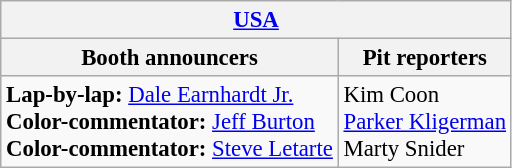<table class="wikitable" style="font-size: 95%;">
<tr>
<th colspan="2"><a href='#'>USA</a></th>
</tr>
<tr>
<th>Booth announcers</th>
<th>Pit reporters</th>
</tr>
<tr>
<td><strong>Lap-by-lap:</strong> <a href='#'>Dale Earnhardt Jr.</a><br><strong>Color-commentator:</strong> <a href='#'>Jeff Burton</a><br><strong>Color-commentator:</strong> <a href='#'>Steve Letarte</a></td>
<td>Kim Coon<br><a href='#'>Parker Kligerman</a><br>Marty Snider</td>
</tr>
</table>
